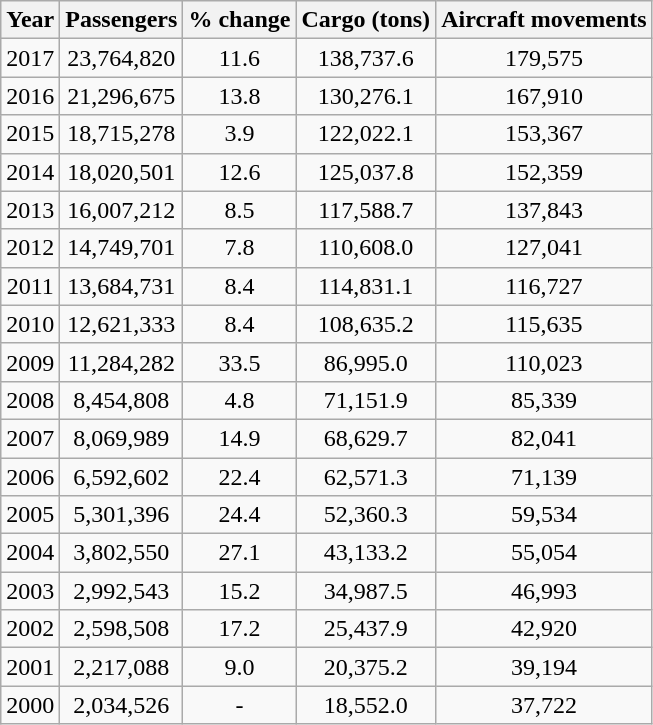<table class="wikitable" style="text-align:center;">
<tr>
<th>Year</th>
<th>Passengers</th>
<th>% change</th>
<th>Cargo (tons)</th>
<th>Aircraft movements</th>
</tr>
<tr>
<td>2017</td>
<td>23,764,820</td>
<td>11.6</td>
<td>138,737.6</td>
<td>179,575</td>
</tr>
<tr>
<td>2016</td>
<td>21,296,675</td>
<td>13.8</td>
<td>130,276.1</td>
<td>167,910</td>
</tr>
<tr>
<td>2015</td>
<td>18,715,278</td>
<td>3.9</td>
<td>122,022.1</td>
<td>153,367</td>
</tr>
<tr>
<td>2014</td>
<td>18,020,501</td>
<td>12.6</td>
<td>125,037.8</td>
<td>152,359</td>
</tr>
<tr>
<td>2013</td>
<td>16,007,212</td>
<td>8.5</td>
<td>117,588.7</td>
<td>137,843</td>
</tr>
<tr>
<td>2012</td>
<td>14,749,701</td>
<td>7.8</td>
<td>110,608.0</td>
<td>127,041</td>
</tr>
<tr>
<td>2011</td>
<td>13,684,731</td>
<td>8.4</td>
<td>114,831.1</td>
<td>116,727</td>
</tr>
<tr>
<td>2010</td>
<td>12,621,333</td>
<td>8.4</td>
<td>108,635.2</td>
<td>115,635</td>
</tr>
<tr>
<td>2009</td>
<td>11,284,282</td>
<td>33.5</td>
<td>86,995.0</td>
<td>110,023</td>
</tr>
<tr>
<td>2008</td>
<td>8,454,808</td>
<td>4.8</td>
<td>71,151.9</td>
<td>85,339</td>
</tr>
<tr>
<td>2007</td>
<td>8,069,989</td>
<td>14.9</td>
<td>68,629.7</td>
<td>82,041</td>
</tr>
<tr>
<td>2006</td>
<td>6,592,602</td>
<td>22.4</td>
<td>62,571.3</td>
<td>71,139</td>
</tr>
<tr>
<td>2005</td>
<td>5,301,396</td>
<td>24.4</td>
<td>52,360.3</td>
<td>59,534</td>
</tr>
<tr>
<td>2004</td>
<td>3,802,550</td>
<td>27.1</td>
<td>43,133.2</td>
<td>55,054</td>
</tr>
<tr>
<td>2003</td>
<td>2,992,543</td>
<td>15.2</td>
<td>34,987.5</td>
<td>46,993</td>
</tr>
<tr>
<td>2002</td>
<td>2,598,508</td>
<td>17.2</td>
<td>25,437.9</td>
<td>42,920</td>
</tr>
<tr>
<td>2001</td>
<td>2,217,088</td>
<td>9.0</td>
<td>20,375.2</td>
<td>39,194</td>
</tr>
<tr>
<td>2000</td>
<td>2,034,526</td>
<td>-</td>
<td>18,552.0</td>
<td>37,722</td>
</tr>
</table>
